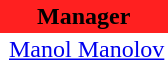<table class="toccolours" border="0" cellpadding="2" cellspacing="0" align="left" style="margin:0.5em;">
<tr>
<th colspan="2" align="center" bgcolor="#FF2020"><span>Manager</span></th>
</tr>
<tr>
<td></td>
<td> <a href='#'>Manol Manolov</a></td>
</tr>
</table>
